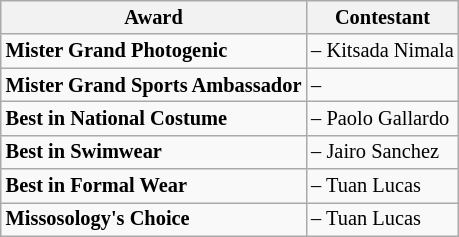<table class="wikitable sortable" style="font-size:85%">
<tr>
<th>Award</th>
<th>Contestant</th>
</tr>
<tr>
<td><strong>Mister Grand Photogenic</strong></td>
<td><strong></strong> – Kitsada Nimala</td>
</tr>
<tr>
<td><strong>Mister Grand Sports Ambassador</strong></td>
<td><strong></strong> –</td>
</tr>
<tr>
<td><strong>Best in National Costume</strong></td>
<td><strong></strong> – Paolo Gallardo</td>
</tr>
<tr>
<td><strong>Best in Swimwear</strong></td>
<td><strong></strong> – Jairo Sanchez</td>
</tr>
<tr>
<td><strong>Best in Formal Wear</strong></td>
<td><strong></strong> – Tuan Lucas</td>
</tr>
<tr>
<td><strong>Missosology's Choice</strong></td>
<td><strong></strong> – Tuan Lucas</td>
</tr>
</table>
